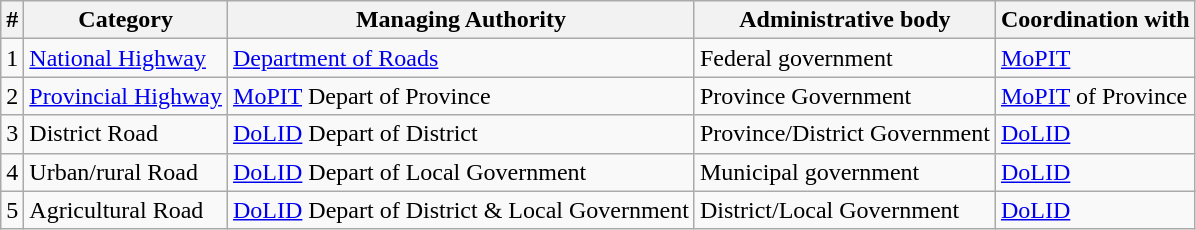<table class="wikitable">
<tr>
<th>#</th>
<th>Category</th>
<th>Managing Authority</th>
<th>Administrative body</th>
<th>Coordination with</th>
</tr>
<tr>
<td>1</td>
<td><a href='#'>National Highway</a></td>
<td><a href='#'>Department of Roads</a></td>
<td>Federal government</td>
<td><a href='#'>MoPIT</a></td>
</tr>
<tr>
<td>2</td>
<td><a href='#'>Provincial Highway</a></td>
<td><a href='#'>MoPIT</a> Depart of Province</td>
<td>Province Government</td>
<td><a href='#'>MoPIT</a> of Province</td>
</tr>
<tr>
<td>3</td>
<td>District Road</td>
<td><a href='#'>DoLID</a> Depart of District</td>
<td>Province/District Government</td>
<td><a href='#'>DoLID</a></td>
</tr>
<tr>
<td>4</td>
<td>Urban/rural Road</td>
<td><a href='#'>DoLID</a> Depart of Local Government</td>
<td>Municipal government</td>
<td><a href='#'>DoLID</a></td>
</tr>
<tr>
<td>5</td>
<td>Agricultural Road</td>
<td><a href='#'>DoLID</a> Depart of District & Local Government</td>
<td>District/Local Government</td>
<td><a href='#'>DoLID</a></td>
</tr>
</table>
